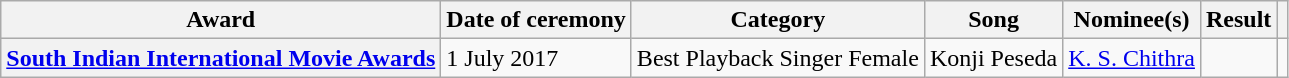<table class="wikitable plainrowheaders sortable">
<tr>
<th scope="col" class="unsortable">Award</th>
<th scope="col" class="unsortable">Date of ceremony</th>
<th scope="col" class="unsortable">Category</th>
<th scope="col" class="unsortable">Song</th>
<th scope="col" class="unsortable">Nominee(s)</th>
<th scope="col" class="unsortable">Result</th>
<th scope="col" class="unsortable"></th>
</tr>
<tr>
<th scope="row" rowspan="1"><a href='#'>South Indian International Movie Awards</a></th>
<td rowspan="1">1 July 2017</td>
<td>Best Playback Singer Female</td>
<td>Konji Peseda</td>
<td><a href='#'>K. S. Chithra</a></td>
<td></td>
<td style="text-align:center;" rowspan="1"></td>
</tr>
</table>
